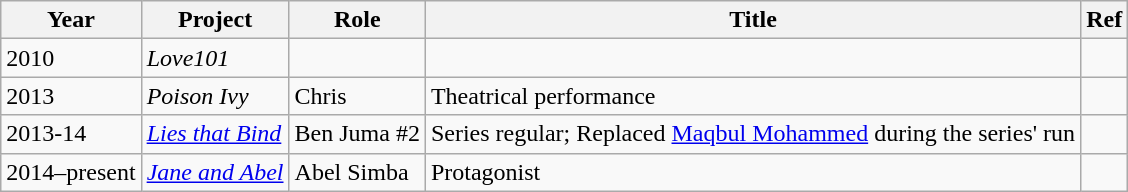<table class="wikitable sortable">
<tr>
<th>Year</th>
<th>Project</th>
<th>Role</th>
<th>Title</th>
<th>Ref</th>
</tr>
<tr>
<td>2010</td>
<td><em>Love101</em></td>
<td></td>
<td></td>
<td></td>
</tr>
<tr>
<td>2013</td>
<td><em>Poison Ivy</em></td>
<td>Chris</td>
<td>Theatrical performance</td>
<td></td>
</tr>
<tr>
<td>2013-14</td>
<td><em><a href='#'>Lies that Bind</a></em></td>
<td>Ben Juma #2</td>
<td>Series regular; Replaced <a href='#'>Maqbul Mohammed</a> during the series' run</td>
<td></td>
</tr>
<tr>
<td>2014–present</td>
<td><em><a href='#'>Jane and Abel</a></em></td>
<td>Abel Simba</td>
<td>Protagonist</td>
<td></td>
</tr>
</table>
